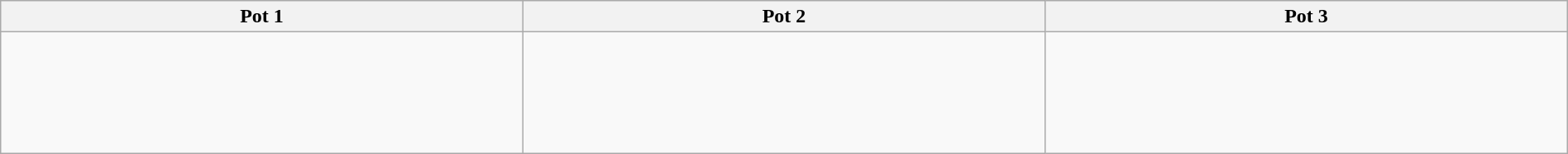<table class="wikitable" width=100%>
<tr>
<th width=25%>Pot 1</th>
<th width=25%>Pot 2</th>
<th width=25%>Pot 3</th>
</tr>
<tr>
<td><br><br>
<br>
<br>
<br></td>
<td><br><br>
<br>
<br>
<br></td>
<td><br><br>
<br>
<br>
<br></td>
</tr>
</table>
